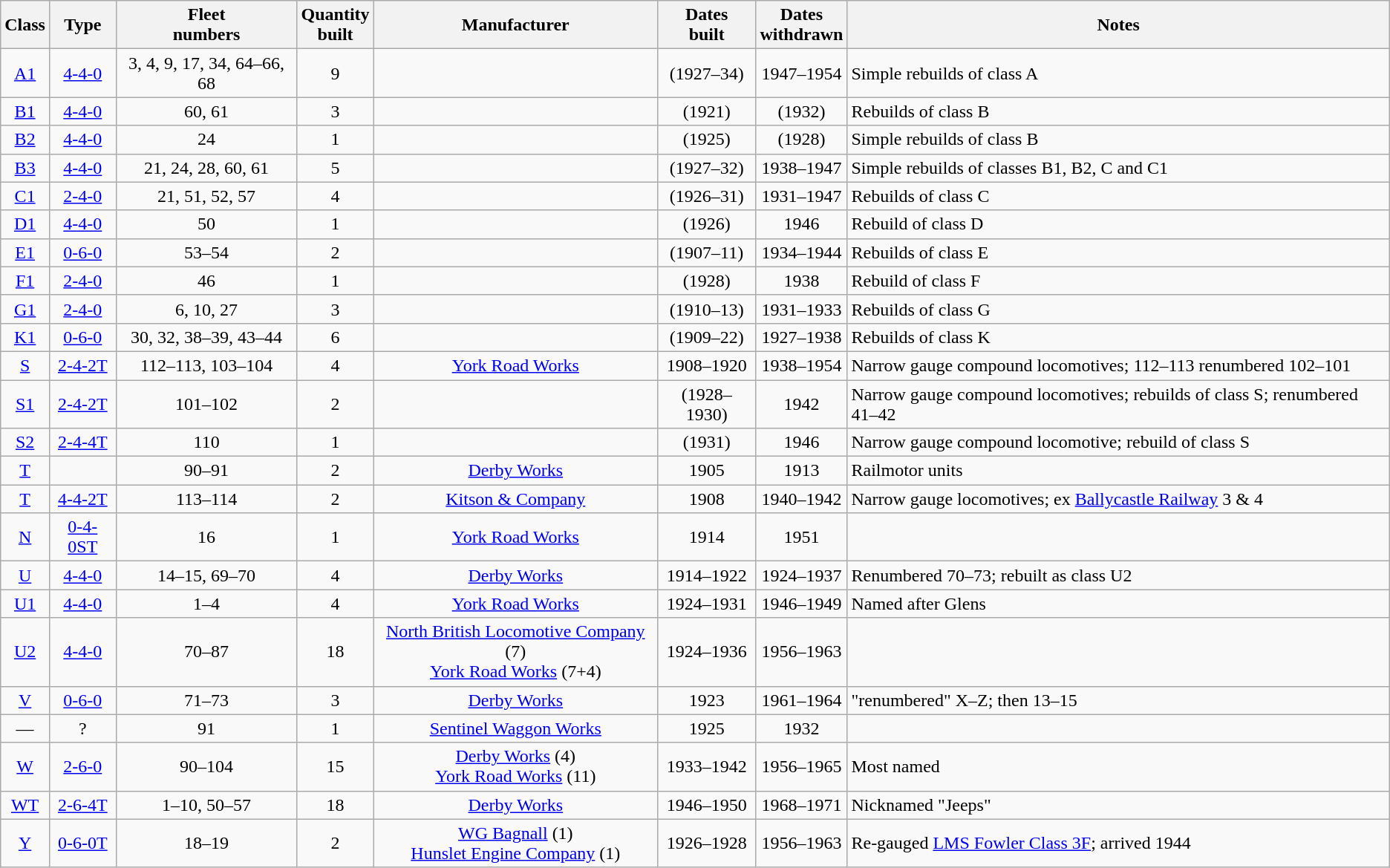<table class=wikitable style=text-align:center>
<tr>
<th>Class</th>
<th>Type</th>
<th>Fleet<br>numbers</th>
<th>Quantity<br>built</th>
<th>Manufacturer</th>
<th>Dates<br>built</th>
<th>Dates<br>withdrawn</th>
<th>Notes</th>
</tr>
<tr>
<td><a href='#'>A1</a></td>
<td><a href='#'>4-4-0</a></td>
<td>3, 4, 9, 17, 34, 64–66, 68</td>
<td>9</td>
<td></td>
<td>(1927–34)</td>
<td>1947–1954</td>
<td align=left>Simple rebuilds of class A</td>
</tr>
<tr>
<td><a href='#'>B1</a></td>
<td><a href='#'>4-4-0</a></td>
<td>60, 61</td>
<td>3</td>
<td></td>
<td>(1921)</td>
<td>(1932)</td>
<td align=left>Rebuilds of class B</td>
</tr>
<tr>
<td><a href='#'>B2</a></td>
<td><a href='#'>4-4-0</a></td>
<td>24</td>
<td>1</td>
<td></td>
<td>(1925)</td>
<td>(1928)</td>
<td align=left>Simple rebuilds of class B</td>
</tr>
<tr>
<td><a href='#'>B3</a></td>
<td><a href='#'>4-4-0</a></td>
<td>21, 24, 28, 60, 61</td>
<td>5</td>
<td></td>
<td>(1927–32)</td>
<td>1938–1947</td>
<td align=left>Simple rebuilds of classes B1, B2, C and C1</td>
</tr>
<tr>
<td><a href='#'>C1</a></td>
<td><a href='#'>2-4-0</a></td>
<td>21, 51, 52, 57</td>
<td>4</td>
<td></td>
<td>(1926–31)</td>
<td>1931–1947</td>
<td align=left>Rebuilds of class C</td>
</tr>
<tr>
<td><a href='#'>D1</a></td>
<td><a href='#'>4-4-0</a></td>
<td>50</td>
<td>1</td>
<td></td>
<td>(1926)</td>
<td>1946</td>
<td align=left>Rebuild of class D</td>
</tr>
<tr>
<td><a href='#'>E1</a></td>
<td><a href='#'>0-6-0</a></td>
<td>53–54</td>
<td>2</td>
<td></td>
<td>(1907–11)</td>
<td>1934–1944</td>
<td align=left>Rebuilds of class E</td>
</tr>
<tr>
<td><a href='#'>F1</a></td>
<td><a href='#'>2-4-0</a></td>
<td>46</td>
<td>1</td>
<td></td>
<td>(1928)</td>
<td>1938</td>
<td align=left>Rebuild of class F</td>
</tr>
<tr>
<td><a href='#'>G1</a></td>
<td><a href='#'>2-4-0</a></td>
<td>6, 10, 27</td>
<td>3</td>
<td></td>
<td>(1910–13)</td>
<td>1931–1933</td>
<td align=left>Rebuilds of class G</td>
</tr>
<tr>
<td><a href='#'>K1</a></td>
<td><a href='#'>0-6-0</a></td>
<td>30, 32, 38–39, 43–44</td>
<td>6</td>
<td></td>
<td>(1909–22)</td>
<td>1927–1938</td>
<td align=left>Rebuilds of class K</td>
</tr>
<tr>
<td><a href='#'>S</a></td>
<td><a href='#'>2-4-2T</a></td>
<td>112–113, 103–104</td>
<td>4</td>
<td><a href='#'>York Road Works</a></td>
<td>1908–1920</td>
<td>1938–1954</td>
<td align=left>Narrow gauge compound locomotives; 112–113 renumbered 102–101</td>
</tr>
<tr>
<td><a href='#'>S1</a></td>
<td><a href='#'>2-4-2T</a></td>
<td>101–102</td>
<td>2</td>
<td></td>
<td>(1928–1930)</td>
<td>1942</td>
<td align=left>Narrow gauge compound locomotives; rebuilds of class S; renumbered 41–42</td>
</tr>
<tr>
<td><a href='#'>S2</a></td>
<td><a href='#'>2-4-4T</a></td>
<td>110</td>
<td>1</td>
<td></td>
<td>(1931)</td>
<td>1946</td>
<td align=left>Narrow gauge compound locomotive; rebuild of class S</td>
</tr>
<tr>
<td><a href='#'>T</a></td>
<td></td>
<td>90–91</td>
<td>2</td>
<td><a href='#'>Derby Works</a></td>
<td>1905</td>
<td>1913</td>
<td align=left>Railmotor units</td>
</tr>
<tr>
<td><a href='#'>T</a></td>
<td><a href='#'>4-4-2T</a></td>
<td>113–114</td>
<td>2</td>
<td><a href='#'>Kitson & Company</a></td>
<td>1908</td>
<td>1940–1942</td>
<td align=left>Narrow gauge locomotives; ex <a href='#'>Ballycastle Railway</a> 3 & 4</td>
</tr>
<tr>
<td><a href='#'>N</a></td>
<td><a href='#'>0-4-0ST</a></td>
<td>16</td>
<td>1</td>
<td><a href='#'>York Road Works</a></td>
<td>1914</td>
<td>1951</td>
<td align=left></td>
</tr>
<tr>
<td><a href='#'>U</a></td>
<td><a href='#'>4-4-0</a></td>
<td>14–15, 69–70</td>
<td>4</td>
<td><a href='#'>Derby Works</a></td>
<td>1914–1922</td>
<td>1924–1937</td>
<td align=left>Renumbered 70–73; rebuilt as class U2</td>
</tr>
<tr>
<td><a href='#'>U1</a></td>
<td><a href='#'>4-4-0</a></td>
<td>1–4</td>
<td>4</td>
<td><a href='#'>York Road Works</a></td>
<td>1924–1931</td>
<td>1946–1949</td>
<td align=left>Named after Glens</td>
</tr>
<tr>
<td><a href='#'>U2</a></td>
<td><a href='#'>4-4-0</a></td>
<td>70–87</td>
<td>18</td>
<td><a href='#'>North British Locomotive Company</a> (7)<br><a href='#'>York Road Works</a> (7+4)</td>
<td>1924–1936</td>
<td>1956–1963</td>
<td align=left></td>
</tr>
<tr>
<td><a href='#'>V</a></td>
<td><a href='#'>0-6-0</a></td>
<td>71–73</td>
<td>3</td>
<td><a href='#'>Derby Works</a></td>
<td>1923</td>
<td>1961–1964</td>
<td align=left>"renumbered" X–Z; then 13–15</td>
</tr>
<tr>
<td>—</td>
<td>?</td>
<td>91</td>
<td>1</td>
<td><a href='#'>Sentinel Waggon Works</a></td>
<td>1925</td>
<td>1932</td>
<td align=left></td>
</tr>
<tr>
<td><a href='#'>W</a></td>
<td><a href='#'>2-6-0</a></td>
<td>90–104</td>
<td>15</td>
<td><a href='#'>Derby Works</a> (4)<br><a href='#'>York Road Works</a> (11)</td>
<td>1933–1942</td>
<td>1956–1965</td>
<td align=left>Most named</td>
</tr>
<tr>
<td><a href='#'>WT</a></td>
<td><a href='#'>2-6-4T</a></td>
<td>1–10, 50–57</td>
<td>18</td>
<td><a href='#'>Derby Works</a></td>
<td>1946–1950</td>
<td>1968–1971</td>
<td align=left>Nicknamed "Jeeps"</td>
</tr>
<tr>
<td><a href='#'>Y</a></td>
<td><a href='#'>0-6-0T</a></td>
<td>18–19</td>
<td>2</td>
<td><a href='#'>WG Bagnall</a> (1)<br><a href='#'>Hunslet Engine Company</a> (1)</td>
<td>1926–1928</td>
<td>1956–1963</td>
<td align=left>Re-gauged <a href='#'>LMS Fowler Class 3F</a>; arrived 1944</td>
</tr>
</table>
